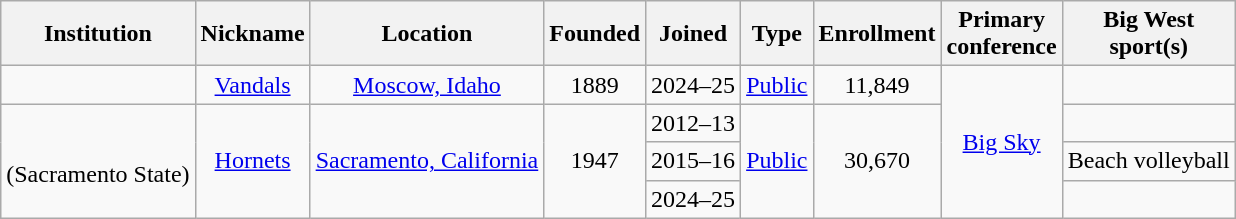<table class="wikitable sortable" style="text-align: center">
<tr>
<th>Institution</th>
<th>Nickname</th>
<th>Location</th>
<th>Founded</th>
<th>Joined</th>
<th>Type</th>
<th>Enrollment</th>
<th>Primary<br>conference</th>
<th>Big West<br>sport(s)</th>
</tr>
<tr>
<td></td>
<td><a href='#'>Vandals</a></td>
<td><a href='#'>Moscow, Idaho</a></td>
<td>1889</td>
<td>2024–25</td>
<td><a href='#'>Public</a></td>
<td>11,849</td>
<td rowspan=4><a href='#'>Big Sky</a></td>
<td></td>
</tr>
<tr>
<td rowspan=3><br>(Sacramento State)</td>
<td rowspan=3><a href='#'>Hornets</a></td>
<td rowspan=3><a href='#'>Sacramento, California</a></td>
<td rowspan=3>1947</td>
<td>2012–13</td>
<td rowspan=3><a href='#'>Public</a><br></td>
<td rowspan=3>30,670</td>
<td></td>
</tr>
<tr>
<td>2015–16</td>
<td>Beach volleyball</td>
</tr>
<tr>
<td>2024–25</td>
<td></td>
</tr>
</table>
